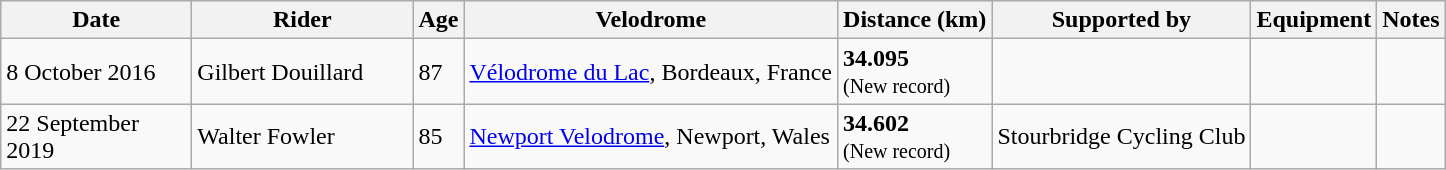<table class="wikitable sortable mw-collapsible mw-collapsed" style="min-width:22em">
<tr>
<th width=120>Date</th>
<th width=140>Rider</th>
<th>Age</th>
<th>Velodrome</th>
<th>Distance (km)</th>
<th>Supported by</th>
<th>Equipment</th>
<th>Notes</th>
</tr>
<tr>
<td>8 October 2016</td>
<td> Gilbert Douillard</td>
<td>87</td>
<td><a href='#'>Vélodrome du Lac</a>, Bordeaux, France</td>
<td><strong>34.095</strong><br><small>(New record)</small></td>
<td></td>
<td></td>
<td></td>
</tr>
<tr>
<td>22 September 2019</td>
<td> Walter Fowler</td>
<td>85</td>
<td><a href='#'>Newport Velodrome</a>, Newport, Wales</td>
<td><strong>34.602</strong><br><small>(New record)</small></td>
<td>Stourbridge Cycling Club</td>
<td></td>
<td></td>
</tr>
</table>
